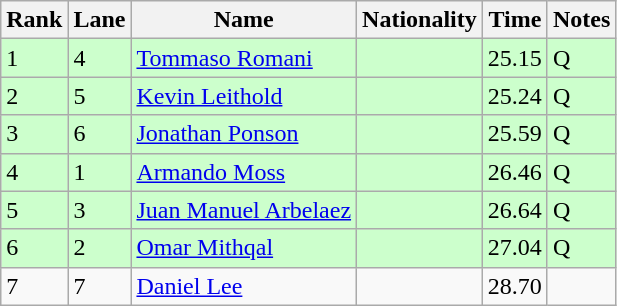<table class="wikitable">
<tr>
<th>Rank</th>
<th>Lane</th>
<th>Name</th>
<th>Nationality</th>
<th>Time</th>
<th>Notes</th>
</tr>
<tr bgcolor=ccffcc>
<td>1</td>
<td>4</td>
<td><a href='#'>Tommaso Romani</a></td>
<td></td>
<td>25.15</td>
<td>Q</td>
</tr>
<tr bgcolor=ccffcc>
<td>2</td>
<td>5</td>
<td><a href='#'>Kevin Leithold</a></td>
<td></td>
<td>25.24</td>
<td>Q</td>
</tr>
<tr bgcolor=ccffcc>
<td>3</td>
<td>6</td>
<td><a href='#'>Jonathan Ponson</a></td>
<td></td>
<td>25.59</td>
<td>Q</td>
</tr>
<tr bgcolor=ccffcc>
<td>4</td>
<td>1</td>
<td><a href='#'>Armando Moss</a></td>
<td></td>
<td>26.46</td>
<td>Q</td>
</tr>
<tr bgcolor=ccffcc>
<td>5</td>
<td>3</td>
<td><a href='#'>Juan Manuel Arbelaez</a></td>
<td></td>
<td>26.64</td>
<td>Q</td>
</tr>
<tr bgcolor=ccffcc>
<td>6</td>
<td>2</td>
<td><a href='#'>Omar Mithqal</a></td>
<td></td>
<td>27.04</td>
<td>Q</td>
</tr>
<tr>
<td>7</td>
<td>7</td>
<td><a href='#'>Daniel Lee</a></td>
<td></td>
<td>28.70</td>
<td></td>
</tr>
</table>
